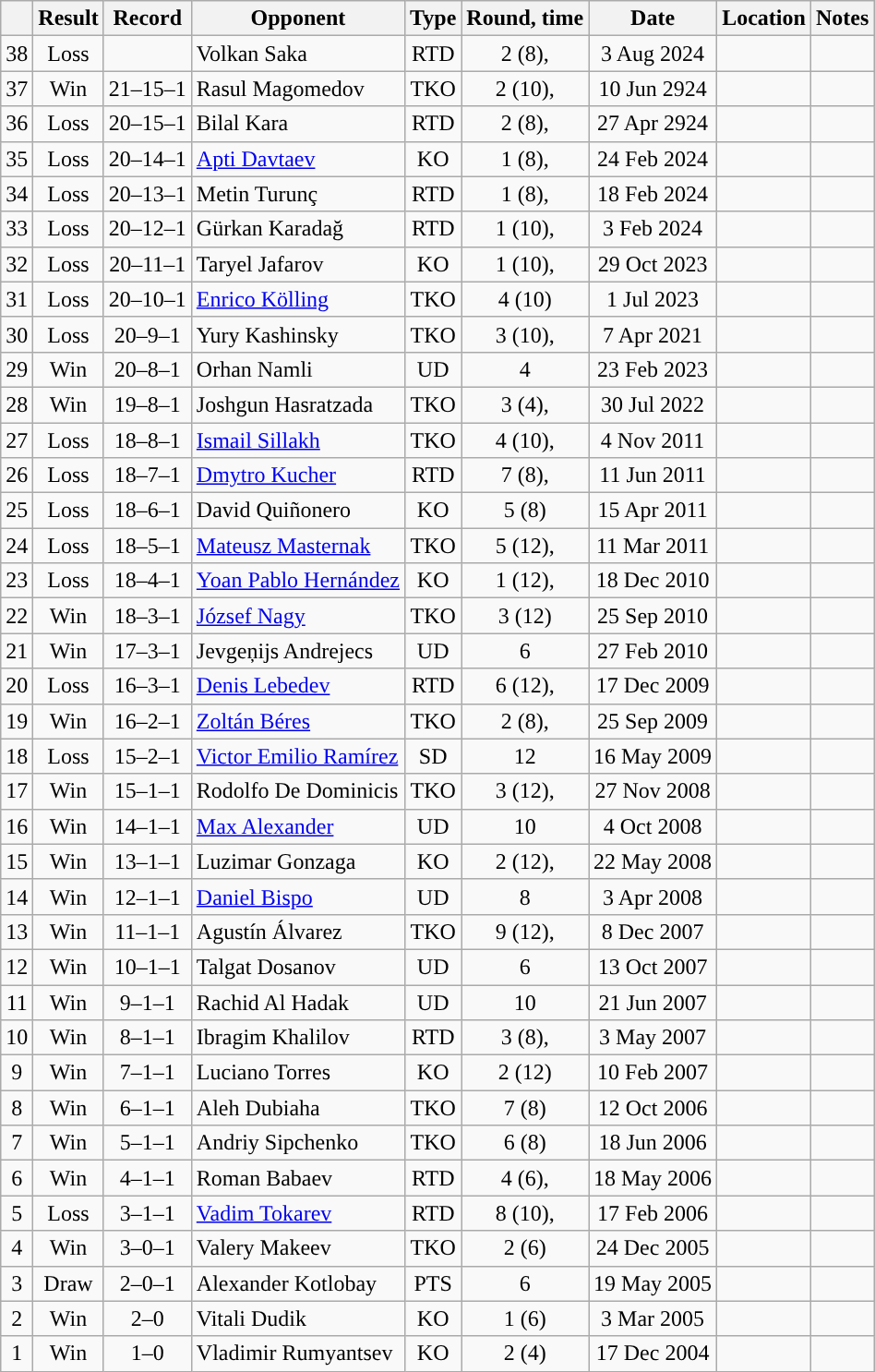<table class="wikitable" style="text-align:center">
<tr>
<th></th>
<th>Result</th>
<th>Record</th>
<th>Opponent</th>
<th>Type</th>
<th>Round, time</th>
<th>Date</th>
<th>Location</th>
<th>Notes</th>
</tr>
<tr>
<td>38</td>
<td>Loss</td>
<td></td>
<td style="text-align:left;">Volkan Saka</td>
<td>RTD</td>
<td>2 (8), </td>
<td>3 Aug 2024</td>
<td style="text-align:left"></td>
<td></td>
</tr>
<tr>
<td>37</td>
<td>Win</td>
<td>21–15–1</td>
<td style="text-align:left;">Rasul Magomedov</td>
<td>TKO</td>
<td>2 (10), </td>
<td>10 Jun 2924</td>
<td style="text-align:left"></td>
<td></td>
</tr>
<tr>
<td>36</td>
<td>Loss</td>
<td>20–15–1</td>
<td style="text-align:left;">Bilal Kara</td>
<td>RTD</td>
<td>2 (8), </td>
<td>27 Apr 2924</td>
<td style="text-align:left"></td>
<td></td>
</tr>
<tr>
<td>35</td>
<td>Loss</td>
<td>20–14–1</td>
<td style="text-align:left;"><a href='#'>Apti Davtaev</a></td>
<td>KO</td>
<td>1 (8), </td>
<td>24 Feb 2024</td>
<td style="text-align:left"></td>
<td></td>
</tr>
<tr>
<td>34</td>
<td>Loss</td>
<td>20–13–1</td>
<td style="text-align:left;">Metin Turunç</td>
<td>RTD</td>
<td>1 (8), </td>
<td>18 Feb 2024</td>
<td style="text-align:left"></td>
<td></td>
</tr>
<tr>
<td>33</td>
<td>Loss</td>
<td>20–12–1</td>
<td style="text-align:left;">Gürkan Karadağ</td>
<td>RTD</td>
<td>1 (10), </td>
<td>3 Feb 2024</td>
<td style="text-align:left"></td>
<td></td>
</tr>
<tr>
<td>32</td>
<td>Loss</td>
<td>20–11–1</td>
<td style="text-align:left;">Taryel Jafarov</td>
<td>KO</td>
<td>1 (10), </td>
<td>29 Oct 2023</td>
<td style="text-align:left"></td>
<td style="text-align:left"></td>
</tr>
<tr>
<td>31</td>
<td>Loss</td>
<td>20–10–1</td>
<td style="text-align:left;"><a href='#'>Enrico Kölling</a></td>
<td>TKO</td>
<td>4 (10)</td>
<td>1 Jul 2023</td>
<td style="text-align:left"></td>
<td style="text-align:left"></td>
</tr>
<tr>
<td>30</td>
<td>Loss</td>
<td>20–9–1</td>
<td style="text-align:left;">Yury Kashinsky</td>
<td>TKO</td>
<td>3 (10), </td>
<td>7 Apr 2021</td>
<td style="text-align:left"></td>
<td></td>
</tr>
<tr>
<td>29</td>
<td>Win</td>
<td>20–8–1</td>
<td style="text-align:left;">Orhan Namli</td>
<td>UD</td>
<td>4</td>
<td>23 Feb 2023</td>
<td style="text-align:left"></td>
<td></td>
</tr>
<tr>
<td>28</td>
<td>Win</td>
<td>19–8–1</td>
<td style="text-align:left;">Joshgun Hasratzada</td>
<td>TKO</td>
<td>3 (4), </td>
<td>30 Jul 2022</td>
<td style="text-align:left"></td>
<td></td>
</tr>
<tr>
<td>27</td>
<td>Loss</td>
<td>18–8–1</td>
<td style="text-align:left;"><a href='#'>Ismail Sillakh</a></td>
<td>TKO</td>
<td>4 (10), </td>
<td>4 Nov 2011</td>
<td style="text-align:left"></td>
<td></td>
</tr>
<tr>
<td>26</td>
<td>Loss</td>
<td>18–7–1</td>
<td style="text-align:left;"><a href='#'>Dmytro Kucher</a></td>
<td>RTD</td>
<td>7 (8), </td>
<td>11 Jun 2011</td>
<td style="text-align:left"></td>
<td></td>
</tr>
<tr>
<td>25</td>
<td>Loss</td>
<td>18–6–1</td>
<td style="text-align:left;">David Quiñonero</td>
<td>KO</td>
<td>5 (8)</td>
<td>15 Apr 2011</td>
<td style="text-align:left"></td>
<td></td>
</tr>
<tr>
<td>24</td>
<td>Loss</td>
<td>18–5–1</td>
<td style="text-align:left;"><a href='#'>Mateusz Masternak</a></td>
<td>TKO</td>
<td>5 (12), </td>
<td>11 Mar 2011</td>
<td style="text-align:left"></td>
<td style="text-align:left"></td>
</tr>
<tr>
<td>23</td>
<td>Loss</td>
<td>18–4–1</td>
<td style="text-align:left;"><a href='#'>Yoan Pablo Hernández</a></td>
<td>KO</td>
<td>1 (12), </td>
<td>18 Dec 2010</td>
<td style="text-align:left"></td>
<td></td>
</tr>
<tr>
<td>22</td>
<td>Win</td>
<td>18–3–1</td>
<td style="text-align:left;"><a href='#'>József Nagy</a></td>
<td>TKO</td>
<td>3 (12)</td>
<td>25 Sep 2010</td>
<td style="text-align:left"></td>
<td style="text-align:left"></td>
</tr>
<tr>
<td>21</td>
<td>Win</td>
<td>17–3–1</td>
<td style="text-align:left;">Jevgeņijs Andrejecs</td>
<td>UD</td>
<td>6</td>
<td>27 Feb 2010</td>
<td style="text-align:left"></td>
<td></td>
</tr>
<tr>
<td>20</td>
<td>Loss</td>
<td>16–3–1</td>
<td style="text-align:left;"><a href='#'>Denis Lebedev</a></td>
<td>RTD</td>
<td>6 (12), </td>
<td>17 Dec 2009</td>
<td style="text-align:left"></td>
<td style="text-align:left"></td>
</tr>
<tr>
<td>19</td>
<td>Win</td>
<td>16–2–1</td>
<td style="text-align:left;"><a href='#'>Zoltán Béres</a></td>
<td>TKO</td>
<td>2 (8), </td>
<td>25 Sep 2009</td>
<td style="text-align:left"></td>
<td></td>
</tr>
<tr>
<td>18</td>
<td>Loss</td>
<td>15–2–1</td>
<td style="text-align:left;"><a href='#'>Victor Emilio Ramírez</a></td>
<td>SD</td>
<td>12</td>
<td>16 May 2009</td>
<td style="text-align:left"></td>
<td style="text-align:left"></td>
</tr>
<tr>
<td>17</td>
<td>Win</td>
<td>15–1–1</td>
<td style="text-align:left;">Rodolfo De Dominicis</td>
<td>TKO</td>
<td>3 (12), </td>
<td>27 Nov 2008</td>
<td style="text-align:left"></td>
<td style="text-align:left"></td>
</tr>
<tr>
<td>16</td>
<td>Win</td>
<td>14–1–1</td>
<td style="text-align:left;"><a href='#'>Max Alexander</a></td>
<td>UD</td>
<td>10</td>
<td>4 Oct 2008</td>
<td style="text-align:left"></td>
<td></td>
</tr>
<tr>
<td>15</td>
<td>Win</td>
<td>13–1–1</td>
<td style="text-align:left;">Luzimar Gonzaga</td>
<td>KO</td>
<td>2 (12), </td>
<td>22 May 2008</td>
<td style="text-align:left"></td>
<td style="text-align:left"></td>
</tr>
<tr>
<td>14</td>
<td>Win</td>
<td>12–1–1</td>
<td style="text-align:left;"><a href='#'>Daniel Bispo</a></td>
<td>UD</td>
<td>8</td>
<td>3 Apr 2008</td>
<td style="text-align:left"></td>
<td></td>
</tr>
<tr>
<td>13</td>
<td>Win</td>
<td>11–1–1</td>
<td style="text-align:left;">Agustín Álvarez</td>
<td>TKO</td>
<td>9 (12), </td>
<td>8 Dec 2007</td>
<td style="text-align:left"></td>
<td style="text-align:left"></td>
</tr>
<tr>
<td>12</td>
<td>Win</td>
<td>10–1–1</td>
<td style="text-align:left;">Talgat Dosanov</td>
<td>UD</td>
<td>6</td>
<td>13 Oct 2007</td>
<td style="text-align:left"></td>
<td></td>
</tr>
<tr>
<td>11</td>
<td>Win</td>
<td>9–1–1</td>
<td style="text-align:left;">Rachid Al Hadak</td>
<td>UD</td>
<td>10</td>
<td>21 Jun 2007</td>
<td style="text-align:left"></td>
<td></td>
</tr>
<tr>
<td>10</td>
<td>Win</td>
<td>8–1–1</td>
<td style="text-align:left;">Ibragim Khalilov</td>
<td>RTD</td>
<td>3 (8), </td>
<td>3 May 2007</td>
<td style="text-align:left"></td>
<td></td>
</tr>
<tr>
<td>9</td>
<td>Win</td>
<td>7–1–1</td>
<td style="text-align:left;">Luciano Torres</td>
<td>KO</td>
<td>2 (12)</td>
<td>10 Feb 2007</td>
<td style="text-align:left"></td>
<td style="text-align:left"></td>
</tr>
<tr>
<td>8</td>
<td>Win</td>
<td>6–1–1</td>
<td style="text-align:left;">Aleh Dubiaha</td>
<td>TKO</td>
<td>7 (8)</td>
<td>12 Oct 2006</td>
<td style="text-align:left"></td>
<td></td>
</tr>
<tr>
<td>7</td>
<td>Win</td>
<td>5–1–1</td>
<td style="text-align:left;">Andriy Sipchenko</td>
<td>TKO</td>
<td>6 (8)</td>
<td>18 Jun 2006</td>
<td style="text-align:left"></td>
<td></td>
</tr>
<tr>
<td>6</td>
<td>Win</td>
<td>4–1–1</td>
<td style="text-align:left;">Roman Babaev</td>
<td>RTD</td>
<td>4 (6), </td>
<td>18 May 2006</td>
<td style="text-align:left"></td>
<td></td>
</tr>
<tr>
<td>5</td>
<td>Loss</td>
<td>3–1–1</td>
<td style="text-align:left;"><a href='#'>Vadim Tokarev</a></td>
<td>RTD</td>
<td>8 (10), </td>
<td>17 Feb 2006</td>
<td style="text-align:left"></td>
<td></td>
</tr>
<tr>
<td>4</td>
<td>Win</td>
<td>3–0–1</td>
<td style="text-align:left;">Valery Makeev</td>
<td>TKO</td>
<td>2 (6)</td>
<td>24 Dec 2005</td>
<td style="text-align:left"></td>
<td></td>
</tr>
<tr>
<td>3</td>
<td>Draw</td>
<td>2–0–1</td>
<td style="text-align:left;">Alexander Kotlobay</td>
<td>PTS</td>
<td>6</td>
<td>19 May 2005</td>
<td style="text-align:left"></td>
<td></td>
</tr>
<tr>
<td>2</td>
<td>Win</td>
<td>2–0</td>
<td style="text-align:left;">Vitali Dudik</td>
<td>KO</td>
<td>1 (6)</td>
<td>3 Mar 2005</td>
<td style="text-align:left"></td>
<td></td>
</tr>
<tr>
<td>1</td>
<td>Win</td>
<td>1–0</td>
<td style="text-align:left;">Vladimir Rumyantsev</td>
<td>KO</td>
<td>2 (4)</td>
<td>17 Dec 2004</td>
<td style="text-align:left"></td>
<td></td>
</tr>
</table>
